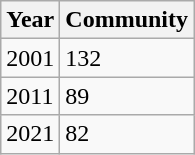<table class="wikitable">
<tr>
<th>Year</th>
<th>Community</th>
</tr>
<tr>
<td>2001</td>
<td>132</td>
</tr>
<tr>
<td>2011</td>
<td>89</td>
</tr>
<tr>
<td>2021</td>
<td>82</td>
</tr>
</table>
